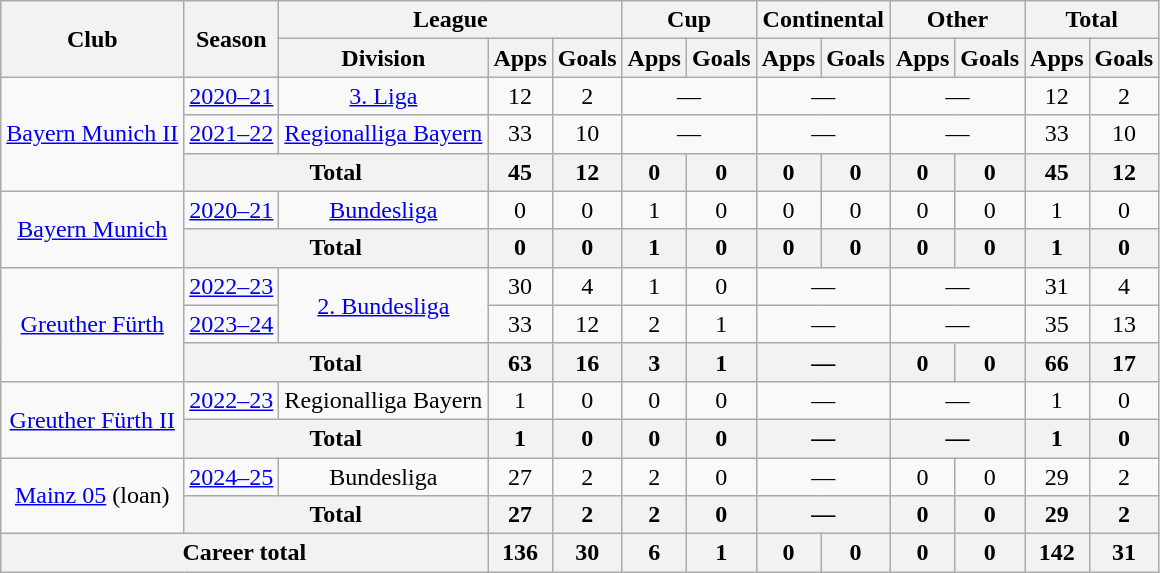<table class="wikitable" style="text-align:center">
<tr>
<th rowspan="2">Club</th>
<th rowspan="2">Season</th>
<th colspan="3">League</th>
<th colspan="2">Cup</th>
<th colspan="2">Continental</th>
<th colspan="2">Other</th>
<th colspan="2">Total</th>
</tr>
<tr>
<th>Division</th>
<th>Apps</th>
<th>Goals</th>
<th>Apps</th>
<th>Goals</th>
<th>Apps</th>
<th>Goals</th>
<th>Apps</th>
<th>Goals</th>
<th>Apps</th>
<th>Goals</th>
</tr>
<tr>
<td rowspan="3"><a href='#'>Bayern Munich II</a></td>
<td><a href='#'>2020–21</a></td>
<td><a href='#'>3. Liga</a></td>
<td>12</td>
<td>2</td>
<td colspan="2">—</td>
<td colspan="2">—</td>
<td colspan="2">—</td>
<td>12</td>
<td>2</td>
</tr>
<tr>
<td><a href='#'>2021–22</a></td>
<td><a href='#'>Regionalliga Bayern</a></td>
<td>33</td>
<td>10</td>
<td colspan="2">—</td>
<td colspan="2">—</td>
<td colspan="2">—</td>
<td>33</td>
<td>10</td>
</tr>
<tr>
<th colspan="2">Total</th>
<th>45</th>
<th>12</th>
<th>0</th>
<th>0</th>
<th>0</th>
<th>0</th>
<th>0</th>
<th>0</th>
<th>45</th>
<th>12</th>
</tr>
<tr>
<td rowspan="2"><a href='#'>Bayern Munich</a></td>
<td><a href='#'>2020–21</a></td>
<td><a href='#'>Bundesliga</a></td>
<td>0</td>
<td>0</td>
<td>1</td>
<td>0</td>
<td>0</td>
<td>0</td>
<td>0</td>
<td>0</td>
<td>1</td>
<td>0</td>
</tr>
<tr>
<th colspan="2">Total</th>
<th>0</th>
<th>0</th>
<th>1</th>
<th>0</th>
<th>0</th>
<th>0</th>
<th>0</th>
<th>0</th>
<th>1</th>
<th>0</th>
</tr>
<tr>
<td rowspan=3><a href='#'>Greuther Fürth</a></td>
<td><a href='#'>2022–23</a></td>
<td rowspan=2><a href='#'>2. Bundesliga</a></td>
<td>30</td>
<td>4</td>
<td>1</td>
<td>0</td>
<td colspan="2">—</td>
<td colspan="2">—</td>
<td>31</td>
<td>4</td>
</tr>
<tr>
<td><a href='#'>2023–24</a></td>
<td>33</td>
<td>12</td>
<td>2</td>
<td>1</td>
<td colspan="2">—</td>
<td colspan="2">—</td>
<td>35</td>
<td>13</td>
</tr>
<tr>
<th colspan="2">Total</th>
<th>63</th>
<th>16</th>
<th>3</th>
<th>1</th>
<th colspan="2">—</th>
<th>0</th>
<th>0</th>
<th>66</th>
<th>17</th>
</tr>
<tr>
<td rowspan="2"><a href='#'>Greuther Fürth II</a></td>
<td><a href='#'>2022–23</a></td>
<td>Regionalliga Bayern</td>
<td>1</td>
<td>0</td>
<td>0</td>
<td>0</td>
<td colspan="2">—</td>
<td colspan="2">—</td>
<td>1</td>
<td>0</td>
</tr>
<tr>
<th colspan="2">Total</th>
<th>1</th>
<th>0</th>
<th>0</th>
<th>0</th>
<th colspan="2">—</th>
<th colspan="2">—</th>
<th>1</th>
<th>0</th>
</tr>
<tr>
<td rowspan="2"><a href='#'>Mainz 05</a> (loan)</td>
<td><a href='#'>2024–25</a></td>
<td>Bundesliga</td>
<td>27</td>
<td>2</td>
<td>2</td>
<td>0</td>
<td colspan="2">—</td>
<td>0</td>
<td>0</td>
<td>29</td>
<td>2</td>
</tr>
<tr>
<th colspan="2">Total</th>
<th>27</th>
<th>2</th>
<th>2</th>
<th>0</th>
<th colspan="2">—</th>
<th>0</th>
<th>0</th>
<th>29</th>
<th>2</th>
</tr>
<tr>
<th colspan="3">Career total</th>
<th>136</th>
<th>30</th>
<th>6</th>
<th>1</th>
<th>0</th>
<th>0</th>
<th>0</th>
<th>0</th>
<th>142</th>
<th>31</th>
</tr>
</table>
